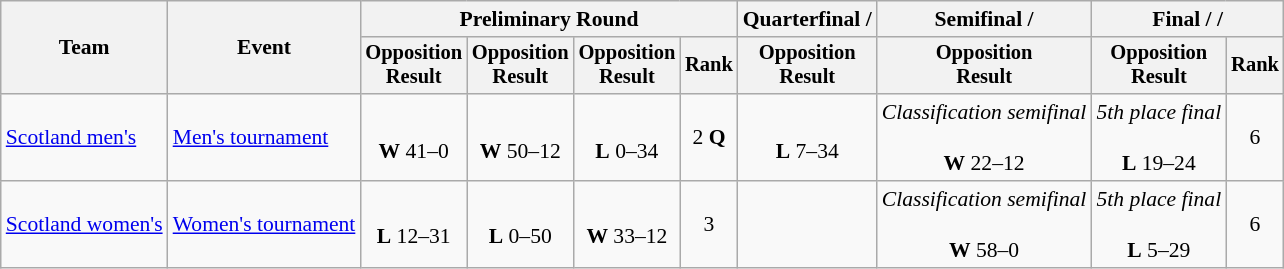<table class=wikitable style=font-size:90%;text-align:center>
<tr>
<th rowspan=2>Team</th>
<th rowspan=2>Event</th>
<th colspan=4>Preliminary Round</th>
<th>Quarterfinal / </th>
<th>Semifinal / </th>
<th colspan=2>Final /  / </th>
</tr>
<tr style=font-size:95%>
<th>Opposition<br>Result</th>
<th>Opposition<br>Result</th>
<th>Opposition<br>Result</th>
<th>Rank</th>
<th>Opposition<br>Result</th>
<th>Opposition<br>Result</th>
<th>Opposition<br>Result</th>
<th>Rank</th>
</tr>
<tr>
<td align=left><a href='#'>Scotland men's</a></td>
<td align=left><a href='#'>Men's tournament</a></td>
<td><br><strong>W</strong> 41–0</td>
<td><br><strong>W</strong> 50–12</td>
<td><br><strong>L</strong> 0–34</td>
<td>2 <strong>Q</strong></td>
<td><br><strong>L</strong> 7–34</td>
<td><em>Classification semifinal</em><br><br><strong>W</strong> 22–12</td>
<td><em>5th place final</em><br><br><strong>L</strong> 19–24</td>
<td>6</td>
</tr>
<tr>
<td align=left><a href='#'>Scotland women's</a></td>
<td align=left><a href='#'>Women's tournament</a></td>
<td><br><strong>L</strong> 12–31</td>
<td><br><strong>L</strong> 0–50</td>
<td><br><strong>W</strong> 33–12</td>
<td>3</td>
<td></td>
<td><em>Classification semifinal</em><br><br><strong>W</strong> 58–0</td>
<td><em>5th place final</em><br><br><strong>L</strong> 5–29</td>
<td>6</td>
</tr>
</table>
